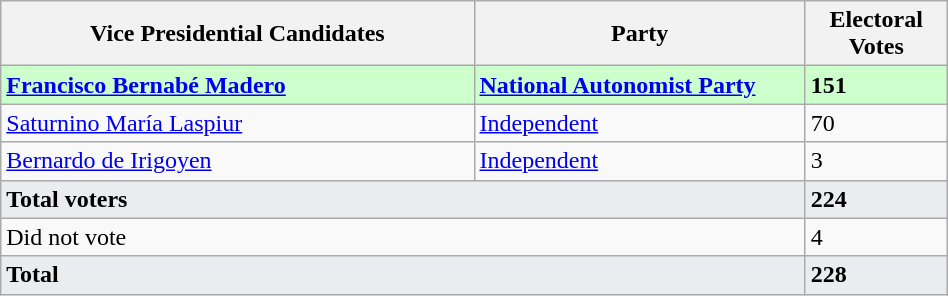<table class="wikitable" width="50%">
<tr>
<th width="50%">Vice Presidential Candidates</th>
<th width="35%">Party</th>
<th width="15%">Electoral Votes</th>
</tr>
<tr style="background:#cfc;">
<td><strong><a href='#'>Francisco Bernabé Madero</a></strong></td>
<td><strong><a href='#'>National Autonomist Party</a></strong></td>
<td><strong>151</strong></td>
</tr>
<tr>
<td><a href='#'>Saturnino María Laspiur</a></td>
<td><a href='#'>Independent</a></td>
<td>70</td>
</tr>
<tr>
<td><a href='#'>Bernardo de Irigoyen</a></td>
<td><a href='#'>Independent</a></td>
<td>3</td>
</tr>
<tr style="background:#EAECF0;">
<td colspan=2><strong>Total voters</strong></td>
<td><strong>224</strong></td>
</tr>
<tr>
<td colspan=2>Did not vote</td>
<td>4</td>
</tr>
<tr style="background:#EAECF0;">
<td colspan=2><strong>Total</strong></td>
<td><strong>228</strong></td>
</tr>
</table>
